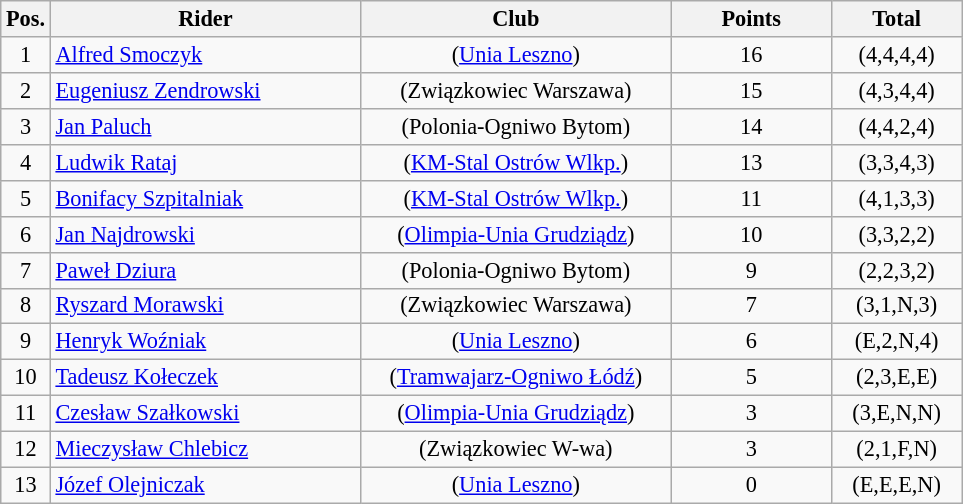<table class=wikitable style="font-size:93%;">
<tr>
<th width=25px>Pos.</th>
<th width=200px>Rider</th>
<th width=200px>Club</th>
<th width=100px>Points</th>
<th width=80px>Total</th>
</tr>
<tr align=center>
<td>1</td>
<td align=left><a href='#'>Alfred Smoczyk</a></td>
<td>(<a href='#'>Unia Leszno</a>)</td>
<td>16</td>
<td>(4,4,4,4)</td>
</tr>
<tr align=center>
<td>2</td>
<td align=left><a href='#'>Eugeniusz Zendrowski</a></td>
<td>(Związkowiec Warszawa)</td>
<td>15</td>
<td>(4,3,4,4)</td>
</tr>
<tr align=center>
<td>3</td>
<td align=left><a href='#'>Jan Paluch</a></td>
<td>(Polonia-Ogniwo Bytom)</td>
<td>14</td>
<td>(4,4,2,4)</td>
</tr>
<tr align=center>
<td>4</td>
<td align=left><a href='#'>Ludwik Rataj</a></td>
<td>(<a href='#'>KM-Stal Ostrów Wlkp.</a>)</td>
<td>13</td>
<td>(3,3,4,3)</td>
</tr>
<tr align=center>
<td>5</td>
<td align=left><a href='#'>Bonifacy Szpitalniak</a></td>
<td>(<a href='#'>KM-Stal Ostrów Wlkp.</a>)</td>
<td>11</td>
<td>(4,1,3,3)</td>
</tr>
<tr align=center>
<td>6</td>
<td align=left><a href='#'>Jan Najdrowski</a></td>
<td>(<a href='#'>Olimpia-Unia Grudziądz</a>)</td>
<td>10</td>
<td>(3,3,2,2)</td>
</tr>
<tr align=center>
<td>7</td>
<td align=left><a href='#'>Paweł Dziura</a></td>
<td>(Polonia-Ogniwo Bytom)</td>
<td>9</td>
<td>(2,2,3,2)</td>
</tr>
<tr align=center>
<td>8</td>
<td align=left><a href='#'>Ryszard Morawski</a></td>
<td>(Związkowiec Warszawa)</td>
<td>7</td>
<td>(3,1,N,3)</td>
</tr>
<tr align=center>
<td>9</td>
<td align=left><a href='#'>Henryk Woźniak</a></td>
<td>(<a href='#'>Unia Leszno</a>)</td>
<td>6</td>
<td>(E,2,N,4)</td>
</tr>
<tr align=center>
<td>10</td>
<td align=left><a href='#'>Tadeusz Kołeczek</a></td>
<td>(<a href='#'>Tramwajarz-Ogniwo Łódź</a>)</td>
<td>5</td>
<td>(2,3,E,E)</td>
</tr>
<tr align=center>
<td>11</td>
<td align=left><a href='#'>Czesław Szałkowski</a></td>
<td>(<a href='#'>Olimpia-Unia Grudziądz</a>)</td>
<td>3</td>
<td>(3,E,N,N)</td>
</tr>
<tr align=center>
<td>12</td>
<td align=left><a href='#'>Mieczysław Chlebicz</a></td>
<td>(Związkowiec W-wa)</td>
<td>3</td>
<td>(2,1,F,N)</td>
</tr>
<tr align=center>
<td>13</td>
<td align=left><a href='#'>Józef Olejniczak</a></td>
<td>(<a href='#'>Unia Leszno</a>)</td>
<td>0</td>
<td>(E,E,E,N)</td>
</tr>
</table>
